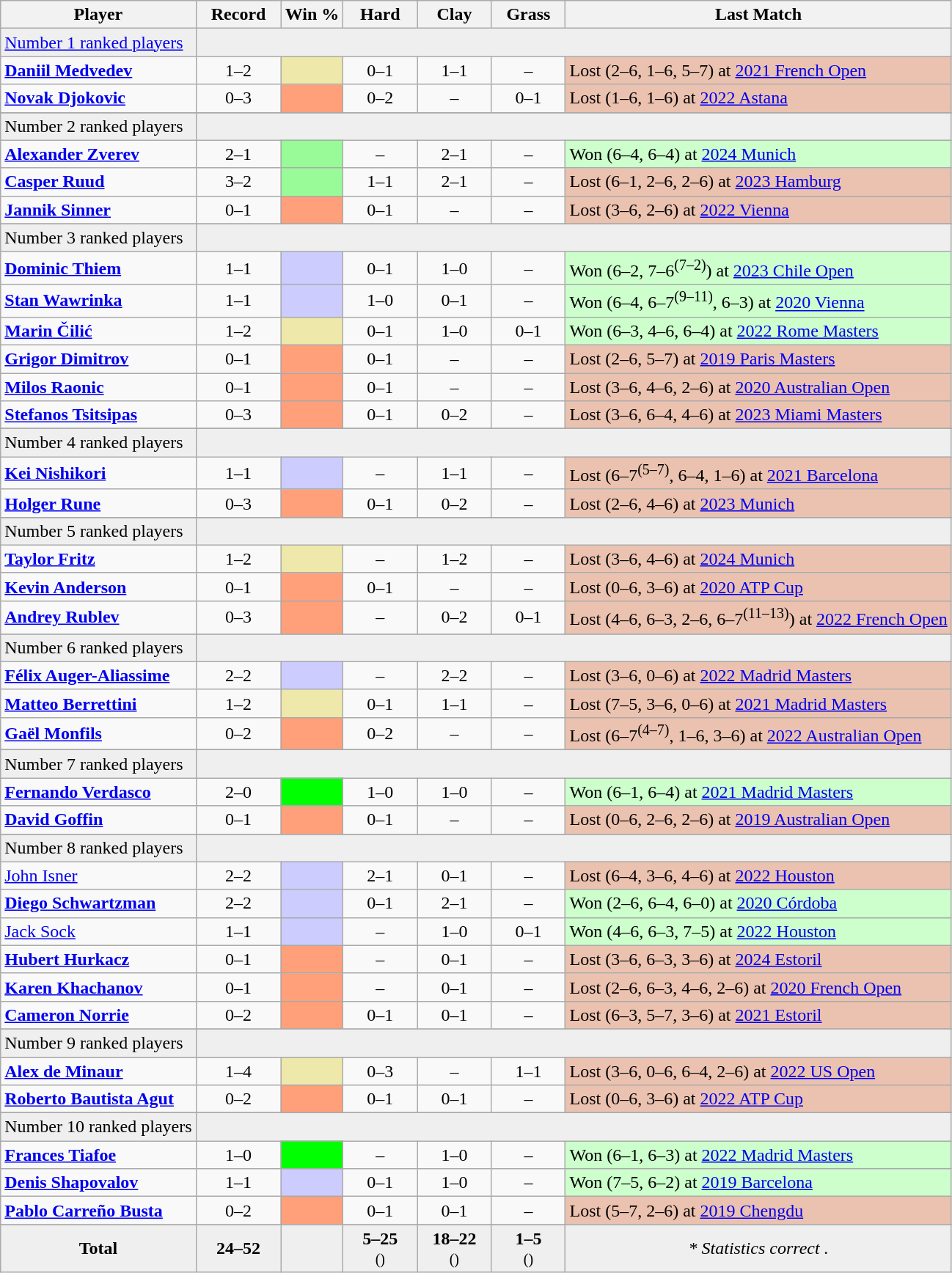<table class="wikitable sortable nowrap" style=text-align:center>
<tr>
<th>Player</th>
<th width=70>Record</th>
<th>Win %</th>
<th width=60>Hard</th>
<th width=60>Clay</th>
<th width=60>Grass</th>
<th>Last Match</th>
</tr>
<tr style=background:#efefef>
<td align=left><a href='#'>Number 1 ranked players</a></td>
<td colspan=6></td>
</tr>
<tr>
<td align=left> <strong><a href='#'>Daniil Medvedev</a></strong></td>
<td>1–2</td>
<td bgcolor=eee8AA></td>
<td>0–1</td>
<td>1–1</td>
<td>–</td>
<td style=background:#ebc2af;text-align:left>Lost (2–6, 1–6, 5–7) at <a href='#'>2021 French Open</a></td>
</tr>
<tr>
<td align=left> <strong><a href='#'>Novak Djokovic</a></strong></td>
<td>0–3</td>
<td bgcolor=FFA07A></td>
<td>0–2</td>
<td>–</td>
<td>0–1</td>
<td style=background:#ebc2af;text-align:left>Lost (1–6, 1–6) at <a href='#'>2022 Astana</a></td>
</tr>
<tr>
</tr>
<tr style=background:#efefef>
<td align=left>Number 2 ranked players</td>
<td colspan=6></td>
</tr>
<tr>
<td align=left> <strong><a href='#'>Alexander Zverev</a></strong></td>
<td>2–1</td>
<td bgcolor=#98FB98></td>
<td>–</td>
<td>2–1</td>
<td>–</td>
<td style=background:#cfc;text-align:left>Won (6–4, 6–4) at <a href='#'>2024 Munich</a></td>
</tr>
<tr>
<td align="left"> <strong><a href='#'>Casper Ruud</a></strong></td>
<td>3–2</td>
<td bgcolor=#98FB98></td>
<td>1–1</td>
<td>2–1</td>
<td>–</td>
<td style=background:#ebc2af;text-align:left>Lost (6–1, 2–6, 2–6) at <a href='#'>2023 Hamburg</a></td>
</tr>
<tr>
<td align=left> <strong><a href='#'>Jannik Sinner</a></strong></td>
<td>0–1</td>
<td bgcolor=FFA07A></td>
<td>0–1</td>
<td>–</td>
<td>–</td>
<td style=background:#ebc2af;text-align:left>Lost (3–6, 2–6) at <a href='#'>2022 Vienna</a></td>
</tr>
<tr>
</tr>
<tr style=background:#efefef>
<td align=left>Number 3 ranked players</td>
<td colspan=6></td>
</tr>
<tr>
<td align=left> <strong><a href='#'>Dominic Thiem</a></strong></td>
<td>1–1</td>
<td bgcolor=#ccf></td>
<td>0–1</td>
<td>1–0</td>
<td>–</td>
<td style=background:#cfc;text-align:left>Won (6–2, 7–6<sup>(7–2)</sup>) at <a href='#'>2023 Chile Open</a></td>
</tr>
<tr>
<td align=left> <strong><a href='#'>Stan Wawrinka</a></strong></td>
<td>1–1</td>
<td bgcolor=#ccf></td>
<td>1–0</td>
<td>0–1</td>
<td>–</td>
<td style=background:#cfc;text-align:left>Won (6–4, 6–7<sup>(9–11)</sup>, 6–3) at <a href='#'>2020 Vienna</a></td>
</tr>
<tr>
<td align=left> <strong><a href='#'>Marin Čilić</a></strong></td>
<td>1–2</td>
<td bgcolor=eee8AA></td>
<td>0–1</td>
<td>1–0</td>
<td>0–1</td>
<td style=background:#cfc;text-align:left>Won (6–3, 4–6, 6–4) at <a href='#'>2022 Rome Masters</a></td>
</tr>
<tr>
<td align=left> <strong><a href='#'>Grigor Dimitrov</a></strong></td>
<td>0–1</td>
<td bgcolor=FFA07A></td>
<td>0–1</td>
<td>–</td>
<td>–</td>
<td style=background:#ebc2af;text-align:left>Lost (2–6, 5–7) at <a href='#'>2019 Paris Masters</a></td>
</tr>
<tr>
<td align=left> <strong><a href='#'>Milos Raonic</a></strong></td>
<td>0–1</td>
<td bgcolor=FFA07A></td>
<td>0–1</td>
<td>–</td>
<td>–</td>
<td style=background:#ebc2af;text-align:left>Lost (3–6, 4–6, 2–6) at <a href='#'>2020 Australian Open</a></td>
</tr>
<tr>
<td align=left> <strong><a href='#'>Stefanos Tsitsipas</a></strong></td>
<td>0–3</td>
<td bgcolor=FFA07A></td>
<td>0–1</td>
<td>0–2</td>
<td>–</td>
<td style=background:#ebc2af;text-align:left>Lost (3–6, 6–4, 4–6) at <a href='#'>2023 Miami Masters</a></td>
</tr>
<tr>
</tr>
<tr style=background:#efefef>
<td align=left>Number 4 ranked players</td>
<td colspan=6></td>
</tr>
<tr>
<td align=left> <strong><a href='#'>Kei Nishikori</a></strong></td>
<td>1–1</td>
<td bgcolor=#ccf></td>
<td>–</td>
<td>1–1</td>
<td>–</td>
<td style=background:#ebc2af;text-align:left>Lost (6–7<sup>(5–7)</sup>, 6–4, 1–6) at <a href='#'>2021 Barcelona</a></td>
</tr>
<tr>
<td align=left> <strong><a href='#'>Holger Rune</a></strong></td>
<td>0–3</td>
<td bgcolor=FFA07A></td>
<td>0–1</td>
<td>0–2</td>
<td>–</td>
<td style=background:#ebc2af;text-align:left>Lost (2–6, 4–6) at <a href='#'>2023 Munich</a></td>
</tr>
<tr>
</tr>
<tr style=background:#efefef>
<td align=left>Number 5 ranked players</td>
<td colspan=6></td>
</tr>
<tr>
<td align=left> <strong><a href='#'>Taylor Fritz</a></strong></td>
<td>1–2</td>
<td bgcolor=eee8aa></td>
<td>–</td>
<td>1–2</td>
<td>–</td>
<td style=background:#ebc2af;text-align:left>Lost (3–6, 4–6) at <a href='#'>2024 Munich</a></td>
</tr>
<tr>
<td align=left> <strong><a href='#'>Kevin Anderson</a></strong></td>
<td>0–1</td>
<td bgcolor=FFA07A></td>
<td>0–1</td>
<td>–</td>
<td>–</td>
<td style=background:#ebc2af;text-align:left>Lost (0–6, 3–6) at <a href='#'>2020 ATP Cup</a></td>
</tr>
<tr>
<td align=left> <strong><a href='#'>Andrey Rublev</a></strong></td>
<td>0–3</td>
<td bgcolor=FFA07A></td>
<td>–</td>
<td>0–2</td>
<td>0–1</td>
<td style=background:#ebc2af;text-align:left>Lost (4–6, 6–3, 2–6, 6–7<sup>(11–13)</sup>) at <a href='#'>2022 French Open</a></td>
</tr>
<tr>
</tr>
<tr style=background:#efefef>
<td align=left>Number 6 ranked players</td>
<td colspan=6></td>
</tr>
<tr>
<td align=left> <strong><a href='#'>Félix Auger-Aliassime</a></strong></td>
<td>2–2</td>
<td bgcolor=#ccf></td>
<td>–</td>
<td>2–2</td>
<td>–</td>
<td style=background:#ebc2af;text-align:left>Lost (3–6, 0–6) at <a href='#'>2022 Madrid Masters</a></td>
</tr>
<tr>
<td align=left> <strong><a href='#'>Matteo Berrettini</a></strong></td>
<td>1–2</td>
<td bgcolor=eee8AA></td>
<td>0–1</td>
<td>1–1</td>
<td>–</td>
<td style=background:#ebc2af;text-align:left>Lost (7–5, 3–6, 0–6) at <a href='#'>2021 Madrid Masters</a></td>
</tr>
<tr>
<td align=left> <strong><a href='#'>Gaël Monfils</a></strong></td>
<td>0–2</td>
<td bgcolor=FFA07A></td>
<td>0–2</td>
<td>–</td>
<td>–</td>
<td style=background:#ebc2af;text-align:left>Lost (6–7<sup>(4–7)</sup>, 1–6, 3–6) at <a href='#'>2022 Australian Open</a></td>
</tr>
<tr>
</tr>
<tr style=background:#efefef>
<td align=left>Number 7 ranked players</td>
<td colspan=6></td>
</tr>
<tr>
<td align=left> <strong><a href='#'>Fernando Verdasco</a></strong></td>
<td>2–0</td>
<td bgcolor=lime></td>
<td>1–0</td>
<td>1–0</td>
<td>–</td>
<td style=background:#cfc;text-align:left>Won (6–1, 6–4) at <a href='#'>2021 Madrid Masters</a></td>
</tr>
<tr>
<td align=left> <strong><a href='#'>David Goffin</a></strong></td>
<td>0–1</td>
<td bgcolor=FFA07A></td>
<td>0–1</td>
<td>–</td>
<td>–</td>
<td style=background:#ebc2af;text-align:left>Lost (0–6, 2–6, 2–6) at <a href='#'>2019 Australian Open</a></td>
</tr>
<tr>
</tr>
<tr style=background:#efefef>
<td align=left>Number 8 ranked players</td>
<td colspan=6></td>
</tr>
<tr>
<td align="left"> <a href='#'>John Isner</a></td>
<td>2–2</td>
<td bgcolor=#ccf></td>
<td>2–1</td>
<td>0–1</td>
<td>–</td>
<td style=background:#ebc2af;text-align:left>Lost (6–4, 3–6, 4–6) at <a href='#'>2022 Houston</a></td>
</tr>
<tr>
<td align=left> <strong><a href='#'>Diego Schwartzman</a></strong></td>
<td>2–2</td>
<td bgcolor=#ccf></td>
<td>0–1</td>
<td>2–1</td>
<td>–</td>
<td style=background:#cfc;text-align:left>Won (2–6, 6–4, 6–0) at <a href='#'>2020 Córdoba</a></td>
</tr>
<tr>
<td align=left> <a href='#'>Jack Sock</a></td>
<td>1–1</td>
<td bgcolor=#ccf></td>
<td>–</td>
<td>1–0</td>
<td>0–1</td>
<td style=background:#cfc;text-align:left>Won (4–6, 6–3, 7–5) at <a href='#'>2022 Houston</a></td>
</tr>
<tr>
<td align=left> <strong><a href='#'>Hubert Hurkacz</a></strong></td>
<td>0–1</td>
<td bgcolor=FFA07A></td>
<td>–</td>
<td>0–1</td>
<td>–</td>
<td style=background:#ebc2af;text-align:left>Lost (3–6, 6–3, 3–6) at <a href='#'>2024 Estoril</a></td>
</tr>
<tr>
<td align=left> <strong><a href='#'>Karen Khachanov</a></strong></td>
<td>0–1</td>
<td bgcolor=FFA07A></td>
<td>–</td>
<td>0–1</td>
<td>–</td>
<td style=background:#ebc2af;text-align:left>Lost (2–6, 6–3, 4–6, 2–6) at <a href='#'>2020 French Open</a></td>
</tr>
<tr>
<td align=left> <strong><a href='#'>Cameron Norrie</a></strong></td>
<td>0–2</td>
<td bgcolor=FFA07A></td>
<td>0–1</td>
<td>0–1</td>
<td>–</td>
<td style=background:#ebc2af;text-align:left>Lost (6–3, 5–7, 3–6) at <a href='#'>2021 Estoril</a></td>
</tr>
<tr>
</tr>
<tr style=background:#efefef>
<td align=left>Number 9 ranked players</td>
<td colspan=6></td>
</tr>
<tr>
<td align=left> <strong><a href='#'>Alex de Minaur</a></strong></td>
<td>1–4</td>
<td bgcolor=eee8AA></td>
<td>0–3</td>
<td>–</td>
<td>1–1</td>
<td style=background:#ebc2af;text-align:left>Lost (3–6, 0–6, 6–4, 2–6) at <a href='#'>2022 US Open</a></td>
</tr>
<tr>
<td align=left> <strong><a href='#'>Roberto Bautista Agut</a></strong></td>
<td>0–2</td>
<td bgcolor=FFA07A></td>
<td>0–1</td>
<td>0–1</td>
<td>–</td>
<td style=background:#ebc2af;text-align:left>Lost (0–6, 3–6) at <a href='#'>2022 ATP Cup</a></td>
</tr>
<tr>
</tr>
<tr style=background:#efefef>
<td align=left>Number 10 ranked players</td>
<td colspan=6></td>
</tr>
<tr>
<td align=left> <strong><a href='#'>Frances Tiafoe</a></strong></td>
<td>1–0</td>
<td bgcolor=lime></td>
<td>–</td>
<td>1–0</td>
<td>–</td>
<td style=background:#cfc;text-align:left>Won (6–1, 6–3) at <a href='#'>2022 Madrid Masters</a></td>
</tr>
<tr>
<td align=left> <strong><a href='#'>Denis Shapovalov</a></strong></td>
<td>1–1</td>
<td bgcolor=#ccf></td>
<td>0–1</td>
<td>1–0</td>
<td>–</td>
<td style=background:#cfc;text-align:left>Won (7–5, 6–2) at <a href='#'>2019 Barcelona</a></td>
</tr>
<tr>
<td align=left> <strong><a href='#'>Pablo Carreño Busta</a></strong></td>
<td>0–2</td>
<td bgcolor=FFA07A></td>
<td>0–1</td>
<td>0–1</td>
<td>–</td>
<td style=background:#ebc2af;text-align:left>Lost (5–7, 2–6) at <a href='#'>2019 Chengdu</a></td>
</tr>
<tr>
</tr>
<tr bgcolor=efefef class="sortbottom">
<td><strong>Total</strong></td>
<td><strong>24–52</strong></td>
<td><strong></strong></td>
<td><strong>5–25</strong> <br> <small>()</small></td>
<td><strong>18–22</strong> <br> <small>()</small></td>
<td><strong>1–5</strong> <br> <small>()</small></td>
<td><em>* Statistics correct .</em></td>
</tr>
</table>
